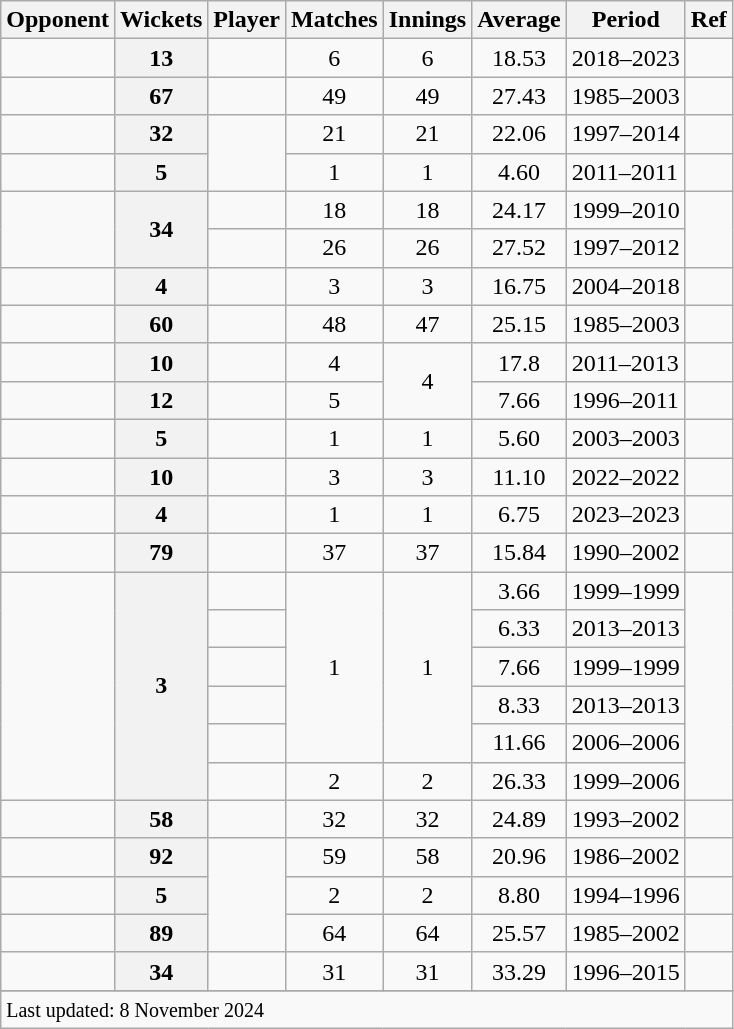<table class="wikitable plainrowheaders sortable">
<tr>
<th scope=col>Opponent</th>
<th scope=col>Wickets</th>
<th scope=col>Player</th>
<th scope=col>Matches</th>
<th scope=col>Innings</th>
<th scope=col>Average</th>
<th scope=col>Period</th>
<th scope=col>Ref</th>
</tr>
<tr>
<td></td>
<th>13</th>
<td></td>
<td align=center>6</td>
<td align=center>6</td>
<td align=center>18.53</td>
<td>2018–2023</td>
<td></td>
</tr>
<tr>
<td></td>
<th>67</th>
<td></td>
<td align=center>49</td>
<td align=center>49</td>
<td align=center>27.43</td>
<td>1985–2003</td>
<td></td>
</tr>
<tr>
<td></td>
<th>32</th>
<td rowspan=2></td>
<td align=center>21</td>
<td align=center>21</td>
<td align=center>22.06</td>
<td>1997–2014</td>
<td></td>
</tr>
<tr>
<td></td>
<th>5</th>
<td align=center>1</td>
<td align=center>1</td>
<td align=center>4.60</td>
<td>2011–2011</td>
<td></td>
</tr>
<tr>
<td rowspan=2></td>
<th rowspan=2>34</th>
<td></td>
<td align=center>18</td>
<td align=center>18</td>
<td align=center>24.17</td>
<td>1999–2010</td>
<td rowspan=2></td>
</tr>
<tr>
<td></td>
<td align=center>26</td>
<td align=center>26</td>
<td align=center>27.52</td>
<td>1997–2012</td>
</tr>
<tr>
<td></td>
<th>4</th>
<td></td>
<td align=center>3</td>
<td align=center>3</td>
<td align=center>16.75</td>
<td>2004–2018</td>
<td></td>
</tr>
<tr>
<td></td>
<th>60</th>
<td></td>
<td align=center>48</td>
<td align=center>47</td>
<td align=center>25.15</td>
<td>1985–2003</td>
<td></td>
</tr>
<tr>
<td></td>
<th>10</th>
<td></td>
<td align=center>4</td>
<td align=center rowspan=2>4</td>
<td align=center>17.8</td>
<td>2011–2013</td>
<td></td>
</tr>
<tr>
<td></td>
<th>12</th>
<td></td>
<td align=center>5</td>
<td align=center>7.66</td>
<td>1996–2011</td>
<td></td>
</tr>
<tr>
<td></td>
<th>5</th>
<td></td>
<td align=center>1</td>
<td align=center>1</td>
<td align=center>5.60</td>
<td>2003–2003</td>
<td></td>
</tr>
<tr>
<td></td>
<th>10</th>
<td></td>
<td align=center>3</td>
<td align=center>3</td>
<td align=center>11.10</td>
<td>2022–2022</td>
<td></td>
</tr>
<tr>
<td></td>
<th>4</th>
<td></td>
<td align=center>1</td>
<td align=center>1</td>
<td align=center>6.75</td>
<td>2023–2023</td>
<td></td>
</tr>
<tr>
<td></td>
<th>79</th>
<td></td>
<td align=center>37</td>
<td align=center>37</td>
<td align=center>15.84</td>
<td>1990–2002</td>
<td></td>
</tr>
<tr>
<td rowspan=6></td>
<th rowspan=6>3</th>
<td></td>
<td align=center rowspan=5>1</td>
<td align=center rowspan=5>1</td>
<td align=center>3.66</td>
<td>1999–1999</td>
<td rowspan=6></td>
</tr>
<tr>
<td></td>
<td align=center>6.33</td>
<td>2013–2013</td>
</tr>
<tr>
<td></td>
<td align=center>7.66</td>
<td>1999–1999</td>
</tr>
<tr>
<td></td>
<td align=center>8.33</td>
<td>2013–2013</td>
</tr>
<tr>
<td></td>
<td align=center>11.66</td>
<td>2006–2006</td>
</tr>
<tr>
<td></td>
<td align=center>2</td>
<td align=center>2</td>
<td align=center>26.33</td>
<td>1999–2006</td>
</tr>
<tr>
<td></td>
<th>58</th>
<td></td>
<td align=center>32</td>
<td align=center>32</td>
<td align=center>24.89</td>
<td>1993–2002</td>
<td></td>
</tr>
<tr>
<td></td>
<th>92</th>
<td rowspan=3></td>
<td align=center>59</td>
<td align=center>58</td>
<td align=center>20.96</td>
<td>1986–2002</td>
<td></td>
</tr>
<tr>
<td></td>
<th>5</th>
<td align=center>2</td>
<td align=center>2</td>
<td align=center>8.80</td>
<td>1994–1996</td>
<td></td>
</tr>
<tr>
<td></td>
<th>89</th>
<td align=center>64</td>
<td align=center>64</td>
<td align=center>25.57</td>
<td>1985–2002</td>
<td></td>
</tr>
<tr>
<td></td>
<th>34</th>
<td></td>
<td align=center>31</td>
<td align=center>31</td>
<td align=center>33.29</td>
<td>1996–2015</td>
<td></td>
</tr>
<tr>
</tr>
<tr class=sortbottom>
<td colspan=8><small>Last updated: 8 November 2024</small></td>
</tr>
</table>
